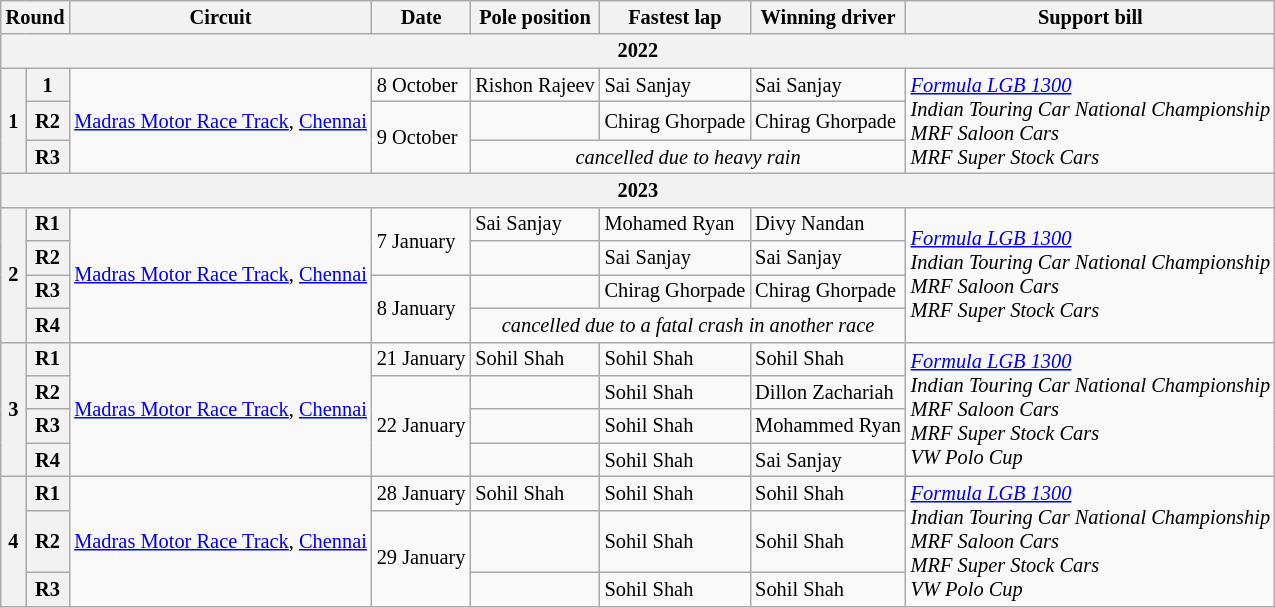<table class="wikitable" style="font-size: 85%">
<tr>
<th colspan="2">Round</th>
<th>Circuit</th>
<th>Date</th>
<th>Pole position</th>
<th>Fastest lap</th>
<th>Winning driver</th>
<th>Support bill</th>
</tr>
<tr>
<th colspan="8">2022</th>
</tr>
<tr>
<th rowspan="3">1</th>
<th>1</th>
<td rowspan="3"> <a href='#'>Madras Motor Race Track</a>, <a href='#'>Chennai</a></td>
<td>8 October</td>
<td> Rishon Rajeev</td>
<td> Sai Sanjay</td>
<td> Sai Sanjay</td>
<td rowspan="3"><em><a href='#'>Formula LGB 1300</a><br>Indian Touring Car National Championship<br>MRF Saloon Cars<br>MRF Super Stock Cars</em></td>
</tr>
<tr>
<th>R2</th>
<td rowspan="2">9 October</td>
<td></td>
<td> Chirag Ghorpade</td>
<td> Chirag Ghorpade</td>
</tr>
<tr>
<th>R3</th>
<td colspan="3" align="center"><em>cancelled due to heavy rain</em></td>
</tr>
<tr>
<th colspan="8">2023</th>
</tr>
<tr>
<th rowspan="4">2</th>
<th>R1</th>
<td rowspan="4"> <a href='#'>Madras Motor Race Track</a>, <a href='#'>Chennai</a></td>
<td rowspan="2">7 January</td>
<td> Sai Sanjay</td>
<td> Mohamed Ryan</td>
<td> Divy Nandan</td>
<td rowspan="4"><em><a href='#'>Formula LGB 1300</a><br>Indian Touring Car National Championship<br>MRF Saloon Cars<br>MRF Super Stock Cars</em></td>
</tr>
<tr>
<th>R2</th>
<td></td>
<td> Sai Sanjay</td>
<td> Sai Sanjay</td>
</tr>
<tr>
<th>R3</th>
<td rowspan="2">8 January</td>
<td></td>
<td> Chirag Ghorpade</td>
<td> Chirag Ghorpade</td>
</tr>
<tr>
<th>R4</th>
<td colspan="3" align="center"><em>cancelled due to a fatal crash in another race</em></td>
</tr>
<tr>
<th rowspan="4">3</th>
<th>R1</th>
<td rowspan="4"> <a href='#'>Madras Motor Race Track</a>, <a href='#'>Chennai</a></td>
<td>21 January</td>
<td> Sohil Shah</td>
<td> Sohil Shah</td>
<td> Sohil Shah</td>
<td rowspan="4"><em><a href='#'>Formula LGB 1300</a><br>Indian Touring Car National Championship<br>MRF Saloon Cars<br>MRF Super Stock Cars<br>VW Polo Cup</em></td>
</tr>
<tr>
<th>R2</th>
<td rowspan="3">22 January</td>
<td></td>
<td> Sohil Shah</td>
<td> Dillon Zachariah</td>
</tr>
<tr>
<th>R3</th>
<td></td>
<td> Sohil Shah</td>
<td> Mohammed Ryan</td>
</tr>
<tr>
<th>R4</th>
<td></td>
<td> Sohil Shah</td>
<td> Sai Sanjay</td>
</tr>
<tr>
<th rowspan="3">4</th>
<th>R1</th>
<td rowspan="3"> <a href='#'>Madras Motor Race Track</a>, <a href='#'>Chennai</a></td>
<td>28 January</td>
<td> Sohil Shah</td>
<td> Sohil Shah</td>
<td> Sohil Shah</td>
<td rowspan="3"><em><a href='#'>Formula LGB 1300</a><br>Indian Touring Car National Championship<br>MRF Saloon Cars<br>MRF Super Stock Cars<br>VW Polo Cup</em></td>
</tr>
<tr>
<th>R2</th>
<td rowspan=2>29 January</td>
<td></td>
<td> Sohil Shah</td>
<td> Sohil Shah</td>
</tr>
<tr>
<th>R3</th>
<td></td>
<td> Sohil Shah</td>
<td> Sohil Shah</td>
</tr>
</table>
